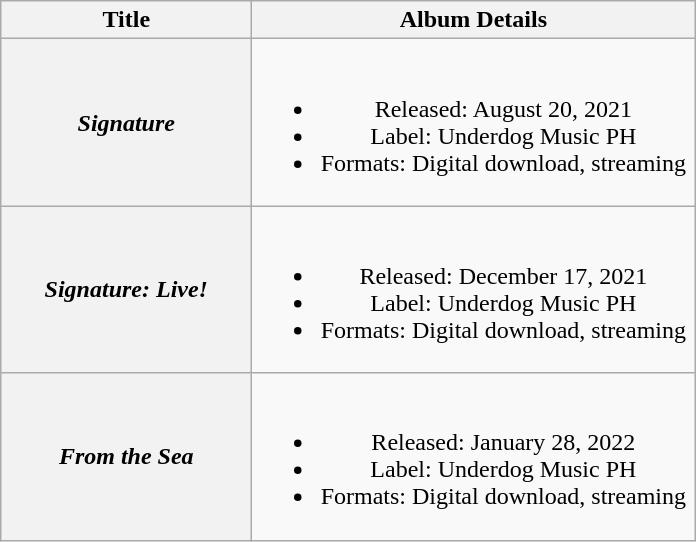<table class="wikitable plainrowheaders" style="text-align:center;">
<tr>
<th scope="col" style="width:10em;">Title</th>
<th scope="col" style="width:18em;">Album Details</th>
</tr>
<tr>
<th scope="row"><em>Signature</em></th>
<td><br><ul><li>Released: August 20, 2021</li><li>Label: Underdog Music PH</li><li>Formats: Digital download, streaming</li></ul></td>
</tr>
<tr>
<th scope="row"><em>Signature: Live!</em></th>
<td><br><ul><li>Released: December 17, 2021</li><li>Label: Underdog Music PH</li><li>Formats: Digital download, streaming</li></ul></td>
</tr>
<tr>
<th scope="row"><em>From the Sea</em></th>
<td><br><ul><li>Released: January 28, 2022</li><li>Label: Underdog Music PH</li><li>Formats: Digital download, streaming</li></ul></td>
</tr>
</table>
